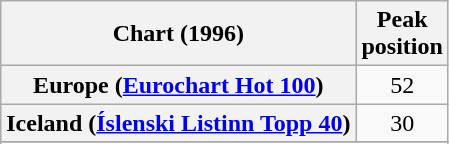<table class="wikitable sortable plainrowheaders" style="text-align:center">
<tr>
<th>Chart (1996)</th>
<th>Peak<br>position</th>
</tr>
<tr>
<th scope="row">Europe (<a href='#'>Eurochart Hot 100</a>)</th>
<td>52</td>
</tr>
<tr>
<th scope="row">Iceland (<a href='#'>Íslenski Listinn Topp 40</a>)</th>
<td>30</td>
</tr>
<tr>
</tr>
<tr>
</tr>
</table>
